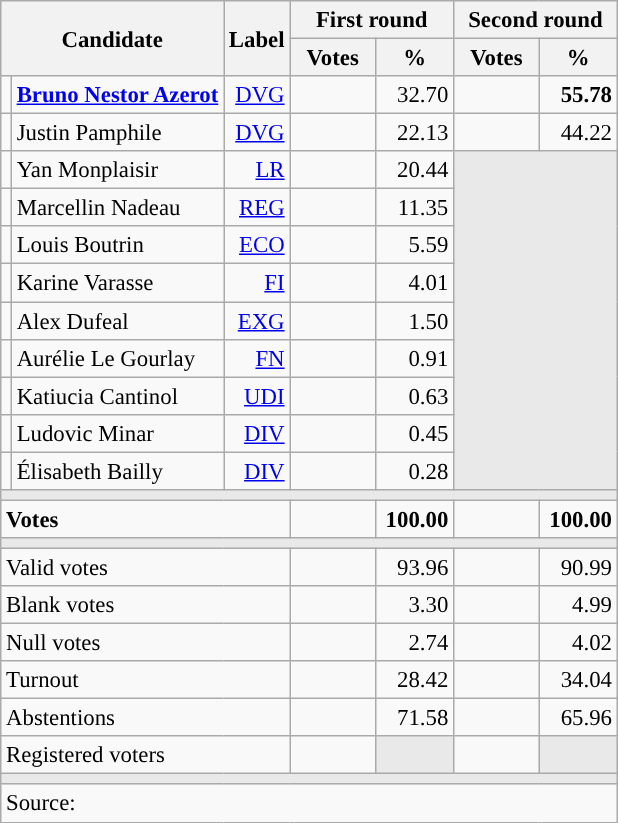<table class="wikitable" style="text-align:right;font-size:95%;">
<tr>
<th rowspan="2" colspan="2">Candidate</th>
<th rowspan="2">Label</th>
<th colspan="2">First round</th>
<th colspan="2">Second round</th>
</tr>
<tr>
<th style="width:50px;">Votes</th>
<th style="width:45px;">%</th>
<th style="width:50px;">Votes</th>
<th style="width:45px;">%</th>
</tr>
<tr>
<td style="color:inherit;background:"></td>
<td style="text-align:left;"><strong><a href='#'>Bruno Nestor Azerot</a></strong></td>
<td><a href='#'>DVG</a></td>
<td></td>
<td>32.70</td>
<td><strong></strong></td>
<td><strong>55.78</strong></td>
</tr>
<tr>
<td style="color:inherit;background:"></td>
<td style="text-align:left;">Justin Pamphile</td>
<td><a href='#'>DVG</a></td>
<td></td>
<td>22.13</td>
<td></td>
<td>44.22</td>
</tr>
<tr>
<td style="color:inherit;background:"></td>
<td style="text-align:left;">Yan Monplaisir</td>
<td><a href='#'>LR</a></td>
<td></td>
<td>20.44</td>
<td colspan="2" rowspan="9" style="background:#E9E9E9;"></td>
</tr>
<tr>
<td style="color:inherit;background:"></td>
<td style="text-align:left;">Marcellin Nadeau</td>
<td><a href='#'>REG</a></td>
<td></td>
<td>11.35</td>
</tr>
<tr>
<td style="color:inherit;background:"></td>
<td style="text-align:left;">Louis Boutrin</td>
<td><a href='#'>ECO</a></td>
<td></td>
<td>5.59</td>
</tr>
<tr>
<td style="color:inherit;background:"></td>
<td style="text-align:left;">Karine Varasse</td>
<td><a href='#'>FI</a></td>
<td></td>
<td>4.01</td>
</tr>
<tr>
<td style="color:inherit;background:"></td>
<td style="text-align:left;">Alex Dufeal</td>
<td><a href='#'>EXG</a></td>
<td></td>
<td>1.50</td>
</tr>
<tr>
<td style="color:inherit;background:"></td>
<td style="text-align:left;">Aurélie Le Gourlay</td>
<td><a href='#'>FN</a></td>
<td></td>
<td>0.91</td>
</tr>
<tr>
<td style="color:inherit;background:"></td>
<td style="text-align:left;">Katiucia Cantinol</td>
<td><a href='#'>UDI</a></td>
<td></td>
<td>0.63</td>
</tr>
<tr>
<td style="color:inherit;background:"></td>
<td style="text-align:left;">Ludovic Minar</td>
<td><a href='#'>DIV</a></td>
<td></td>
<td>0.45</td>
</tr>
<tr>
<td style="color:inherit;background:"></td>
<td style="text-align:left;">Élisabeth Bailly</td>
<td><a href='#'>DIV</a></td>
<td></td>
<td>0.28</td>
</tr>
<tr>
<td colspan="7" style="background:#E9E9E9;"></td>
</tr>
<tr style="font-weight:bold;">
<td colspan="3" style="text-align:left;">Votes</td>
<td></td>
<td>100.00</td>
<td></td>
<td>100.00</td>
</tr>
<tr>
<td colspan="7" style="background:#E9E9E9;"></td>
</tr>
<tr>
<td colspan="3" style="text-align:left;">Valid votes</td>
<td></td>
<td>93.96</td>
<td></td>
<td>90.99</td>
</tr>
<tr>
<td colspan="3" style="text-align:left;">Blank votes</td>
<td></td>
<td>3.30</td>
<td></td>
<td>4.99</td>
</tr>
<tr>
<td colspan="3" style="text-align:left;">Null votes</td>
<td></td>
<td>2.74</td>
<td></td>
<td>4.02</td>
</tr>
<tr>
<td colspan="3" style="text-align:left;">Turnout</td>
<td></td>
<td>28.42</td>
<td></td>
<td>34.04</td>
</tr>
<tr>
<td colspan="3" style="text-align:left;">Abstentions</td>
<td></td>
<td>71.58</td>
<td></td>
<td>65.96</td>
</tr>
<tr>
<td colspan="3" style="text-align:left;">Registered voters</td>
<td></td>
<td style="background:#E9E9E9;"></td>
<td></td>
<td style="background:#E9E9E9;"></td>
</tr>
<tr>
<td colspan="7" style="background:#E9E9E9;"></td>
</tr>
<tr>
<td colspan="7" style="text-align:left;">Source: </td>
</tr>
</table>
